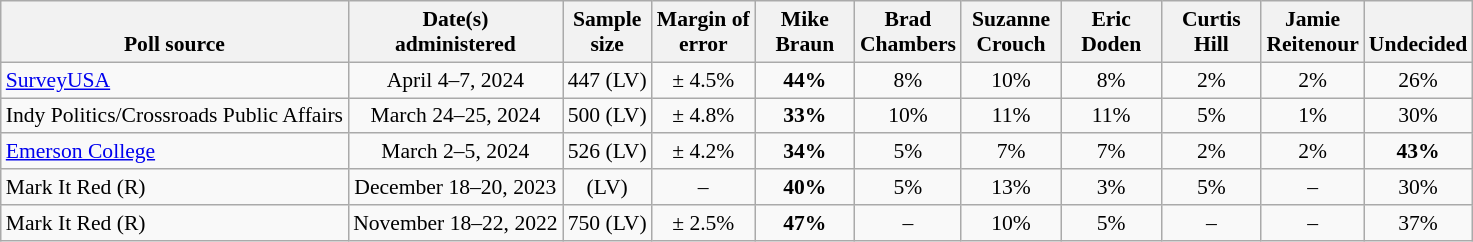<table class="wikitable" style="font-size:90%;text-align:center;">
<tr valign= bottom>
<th>Poll source</th>
<th>Date(s)<br>administered</th>
<th>Sample<br>size</th>
<th>Margin of<br>error</th>
<th style="width:60px;">Mike<br>Braun</th>
<th style="width:60px;">Brad<br>Chambers</th>
<th style="width:60px;">Suzanne<br>Crouch</th>
<th style="width:60px;">Eric<br>Doden</th>
<th style="width:60px;">Curtis<br>Hill</th>
<th style="width:60px;">Jamie<br>Reitenour</th>
<th>Undecided</th>
</tr>
<tr>
<td style="text-align:left;"><a href='#'>SurveyUSA</a></td>
<td>April 4–7, 2024</td>
<td>447 (LV)</td>
<td>± 4.5%</td>
<td><strong>44%</strong></td>
<td>8%</td>
<td>10%</td>
<td>8%</td>
<td>2%</td>
<td>2%</td>
<td>26%</td>
</tr>
<tr>
<td style="text-align:left;">Indy Politics/Crossroads Public Affairs</td>
<td>March 24–25, 2024</td>
<td>500 (LV)</td>
<td>± 4.8%</td>
<td><strong>33%</strong></td>
<td>10%</td>
<td>11%</td>
<td>11%</td>
<td>5%</td>
<td>1%</td>
<td>30%</td>
</tr>
<tr>
<td style="text-align:left;"><a href='#'>Emerson College</a></td>
<td>March 2–5, 2024</td>
<td>526 (LV)</td>
<td>± 4.2%</td>
<td><strong>34%</strong></td>
<td>5%</td>
<td>7%</td>
<td>7%</td>
<td>2%</td>
<td>2%</td>
<td><strong>43%</strong></td>
</tr>
<tr>
<td style="text-align:left;">Mark It Red (R)</td>
<td>December 18–20, 2023</td>
<td>(LV)</td>
<td>–</td>
<td><strong>40%</strong></td>
<td>5%</td>
<td>13%</td>
<td>3%</td>
<td>5%</td>
<td>–</td>
<td>30%</td>
</tr>
<tr>
<td style="text-align:left;">Mark It Red (R)</td>
<td>November 18–22, 2022</td>
<td>750 (LV)</td>
<td>± 2.5%</td>
<td><strong>47%</strong></td>
<td>–</td>
<td>10%</td>
<td>5%</td>
<td>–</td>
<td>–</td>
<td>37%</td>
</tr>
</table>
